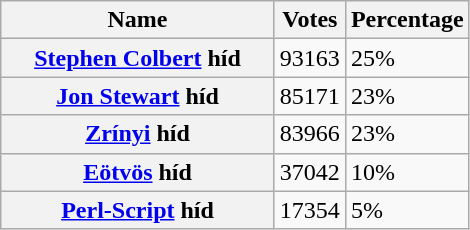<table class="wikitable">
<tr>
<th>Name</th>
<th>Votes</th>
<th>Percentage</th>
</tr>
<tr>
<th width=175><a href='#'>Stephen Colbert</a> híd</th>
<td>93163</td>
<td>25%</td>
</tr>
<tr>
<th><a href='#'>Jon Stewart</a> híd</th>
<td>85171</td>
<td>23%</td>
</tr>
<tr>
<th><a href='#'>Zrínyi</a> híd</th>
<td>83966</td>
<td>23%</td>
</tr>
<tr>
<th><a href='#'>Eötvös</a> híd</th>
<td>37042</td>
<td>10%</td>
</tr>
<tr>
<th><a href='#'>Perl-Script</a> híd</th>
<td>17354</td>
<td>5%</td>
</tr>
</table>
